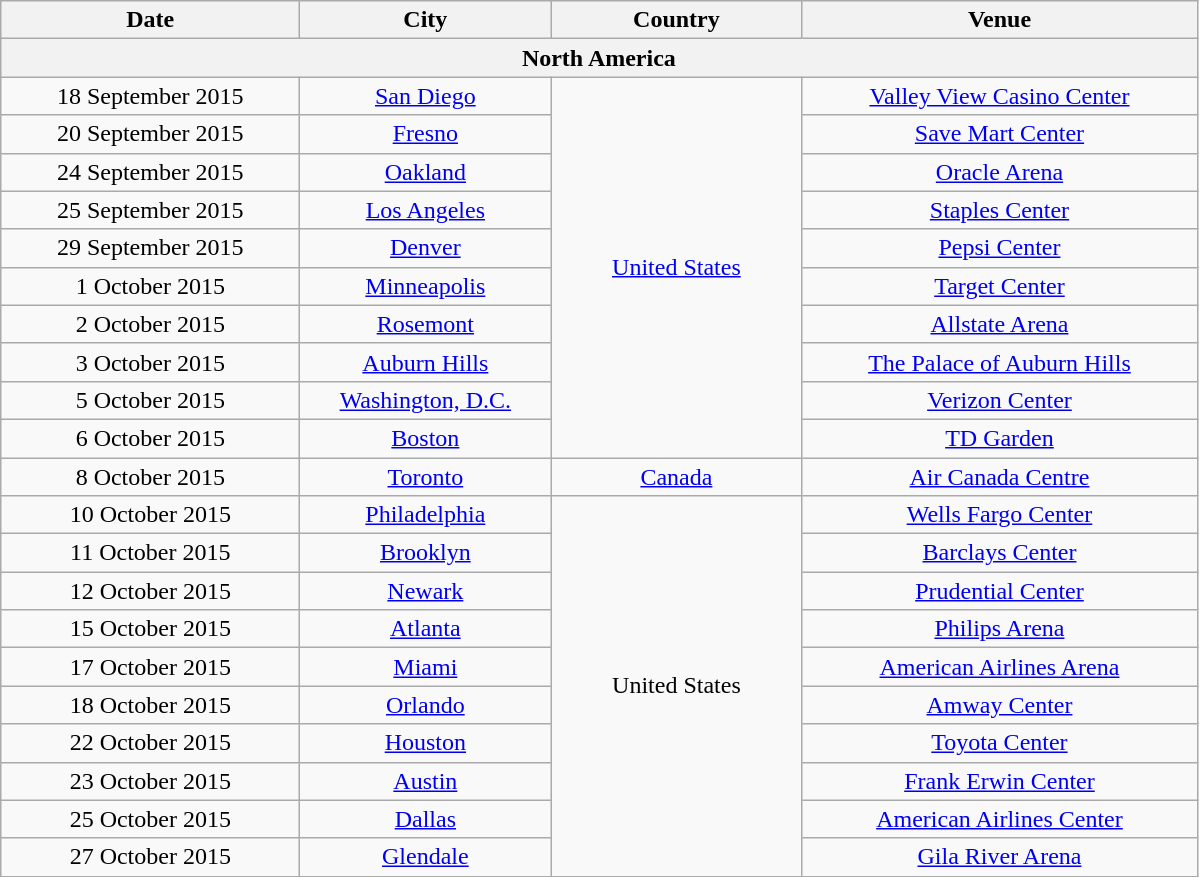<table class="wikitable plainrowheaders" style="text-align:center;">
<tr>
<th scope="col" style="width:12em;">Date</th>
<th scope="col" style="width:10em;">City</th>
<th scope="col" style="width:10em;">Country</th>
<th scope="col" style="width:16em;">Venue</th>
</tr>
<tr>
<th colspan="6">North America</th>
</tr>
<tr>
<td>18 September 2015</td>
<td><a href='#'>San Diego</a></td>
<td rowspan="10"><a href='#'>United States</a></td>
<td><a href='#'>Valley View Casino Center</a></td>
</tr>
<tr>
<td>20 September 2015</td>
<td><a href='#'>Fresno</a></td>
<td><a href='#'>Save Mart Center</a></td>
</tr>
<tr>
<td>24 September 2015</td>
<td><a href='#'>Oakland</a></td>
<td><a href='#'>Oracle Arena</a></td>
</tr>
<tr>
<td>25 September 2015</td>
<td><a href='#'>Los Angeles</a></td>
<td><a href='#'>Staples Center</a></td>
</tr>
<tr>
<td>29 September 2015</td>
<td><a href='#'>Denver</a></td>
<td><a href='#'>Pepsi Center</a></td>
</tr>
<tr>
<td>1 October 2015</td>
<td><a href='#'>Minneapolis</a></td>
<td><a href='#'>Target Center</a></td>
</tr>
<tr>
<td>2 October 2015</td>
<td><a href='#'>Rosemont</a></td>
<td><a href='#'>Allstate Arena</a></td>
</tr>
<tr>
<td>3 October 2015</td>
<td><a href='#'>Auburn Hills</a></td>
<td><a href='#'>The Palace of Auburn Hills</a></td>
</tr>
<tr>
<td>5 October 2015</td>
<td><a href='#'>Washington, D.C.</a></td>
<td><a href='#'>Verizon Center</a></td>
</tr>
<tr>
<td>6 October 2015</td>
<td><a href='#'>Boston</a></td>
<td><a href='#'>TD Garden</a></td>
</tr>
<tr>
<td>8 October 2015</td>
<td><a href='#'>Toronto</a></td>
<td><a href='#'>Canada</a></td>
<td><a href='#'>Air Canada Centre</a></td>
</tr>
<tr>
<td>10 October 2015</td>
<td><a href='#'>Philadelphia</a></td>
<td rowspan="10">United States</td>
<td><a href='#'>Wells Fargo Center</a></td>
</tr>
<tr>
<td>11 October 2015</td>
<td><a href='#'>Brooklyn</a></td>
<td><a href='#'>Barclays Center</a></td>
</tr>
<tr>
<td>12 October 2015</td>
<td><a href='#'>Newark</a></td>
<td><a href='#'>Prudential Center</a></td>
</tr>
<tr>
<td>15 October 2015</td>
<td><a href='#'>Atlanta</a></td>
<td><a href='#'>Philips Arena</a></td>
</tr>
<tr>
<td>17 October 2015</td>
<td><a href='#'>Miami</a></td>
<td><a href='#'>American Airlines Arena</a></td>
</tr>
<tr>
<td>18 October 2015</td>
<td><a href='#'>Orlando</a></td>
<td><a href='#'>Amway Center</a></td>
</tr>
<tr>
<td>22 October 2015</td>
<td><a href='#'>Houston</a></td>
<td><a href='#'>Toyota Center</a></td>
</tr>
<tr>
<td>23 October 2015</td>
<td><a href='#'>Austin</a></td>
<td><a href='#'>Frank Erwin Center</a></td>
</tr>
<tr>
<td>25 October 2015</td>
<td><a href='#'>Dallas</a></td>
<td><a href='#'>American Airlines Center</a></td>
</tr>
<tr>
<td>27 October 2015</td>
<td><a href='#'>Glendale</a></td>
<td><a href='#'>Gila River Arena</a></td>
</tr>
</table>
